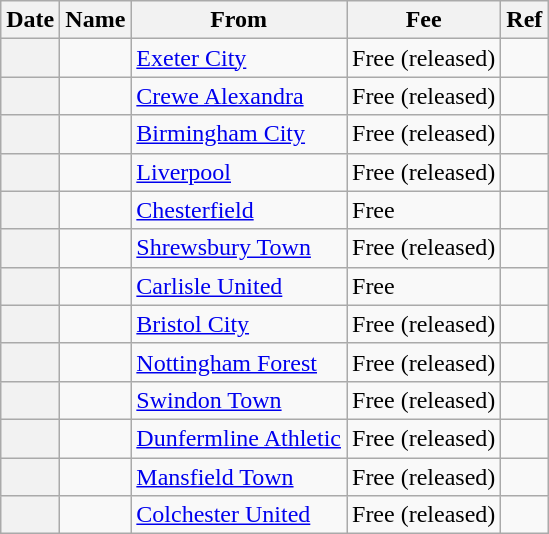<table class="wikitable sortable plainrowheaders">
<tr>
<th scope=col>Date</th>
<th scope=col>Name</th>
<th scope=col>From</th>
<th scope=col>Fee</th>
<th scope=col class=unsortable>Ref</th>
</tr>
<tr>
<th scope=row></th>
<td></td>
<td><a href='#'>Exeter City</a></td>
<td>Free (released)</td>
<td style="text-align:center;"></td>
</tr>
<tr>
<th scope=row></th>
<td></td>
<td><a href='#'>Crewe Alexandra</a></td>
<td>Free (released)</td>
<td style="text-align:center;"></td>
</tr>
<tr>
<th scope=row></th>
<td></td>
<td><a href='#'>Birmingham City</a></td>
<td>Free (released)</td>
<td style="text-align:center;"></td>
</tr>
<tr>
<th scope=row></th>
<td></td>
<td><a href='#'>Liverpool</a></td>
<td>Free (released)</td>
<td style="text-align:center;"></td>
</tr>
<tr>
<th scope=row></th>
<td></td>
<td><a href='#'>Chesterfield</a></td>
<td>Free</td>
<td style="text-align:center;"></td>
</tr>
<tr>
<th scope=row></th>
<td></td>
<td><a href='#'>Shrewsbury Town</a></td>
<td>Free (released)</td>
<td style="text-align:center;"></td>
</tr>
<tr>
<th scope=row></th>
<td></td>
<td><a href='#'>Carlisle United</a></td>
<td>Free</td>
<td style="text-align:center;"></td>
</tr>
<tr>
<th scope=row></th>
<td></td>
<td><a href='#'>Bristol City</a></td>
<td>Free (released)</td>
<td style="text-align:center;"></td>
</tr>
<tr>
<th scope=row></th>
<td></td>
<td><a href='#'>Nottingham Forest</a></td>
<td>Free (released)</td>
<td style="text-align:center;"></td>
</tr>
<tr>
<th scope=row></th>
<td></td>
<td><a href='#'>Swindon Town</a></td>
<td>Free (released)</td>
<td style="text-align:center;"></td>
</tr>
<tr>
<th scope=row></th>
<td></td>
<td><a href='#'>Dunfermline Athletic</a></td>
<td>Free (released)</td>
<td style="text-align:center;"></td>
</tr>
<tr>
<th scope=row></th>
<td></td>
<td><a href='#'>Mansfield Town</a></td>
<td>Free (released)</td>
<td style="text-align:center;"></td>
</tr>
<tr>
<th scope=row></th>
<td></td>
<td><a href='#'>Colchester United</a></td>
<td>Free (released)</td>
<td style="text-align:center;"></td>
</tr>
</table>
